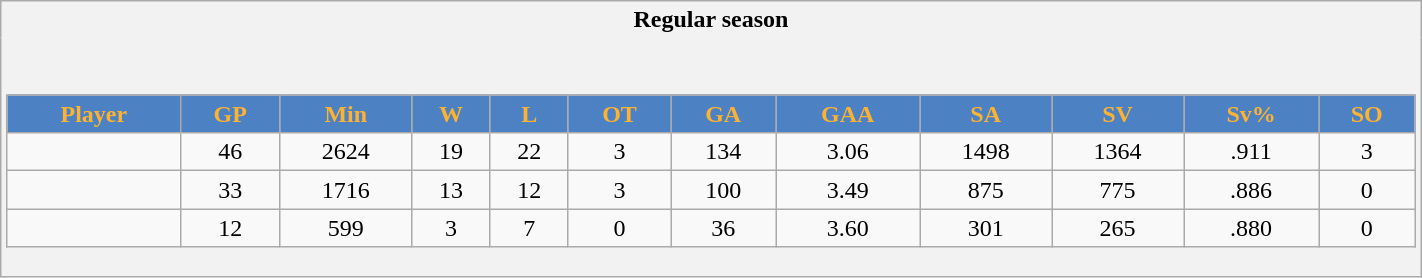<table class="wikitable" style="border: 1px solid #aaa;" width="75%">
<tr>
<th style="border: 0;">Regular season</th>
</tr>
<tr>
<td style="background: #f2f2f2; border: 0; text-align: center;"><br><table class="wikitable sortable" width="100%">
<tr align="center"  bgcolor="#dddddd">
<th style="background:#4C82C3;color:#FDB231;">Player</th>
<th style="background:#4C82C3;color:#FDB231;">GP</th>
<th style="background:#4C82C3;color:#FDB231;">Min</th>
<th style="background:#4C82C3;color:#FDB231;">W</th>
<th style="background:#4C82C3;color:#FDB231;">L</th>
<th style="background:#4C82C3;color:#FDB231;">OT</th>
<th style="background:#4C82C3;color:#FDB231;">GA</th>
<th style="background:#4C82C3;color:#FDB231;">GAA</th>
<th style="background:#4C82C3;color:#FDB231;">SA</th>
<th style="background:#4C82C3;color:#FDB231;">SV</th>
<th style="background:#4C82C3;color:#FDB231;">Sv%</th>
<th style="background:#4C82C3;color:#FDB231;">SO</th>
</tr>
<tr align=center>
<td></td>
<td>46</td>
<td>2624</td>
<td>19</td>
<td>22</td>
<td>3</td>
<td>134</td>
<td>3.06</td>
<td>1498</td>
<td>1364</td>
<td>.911</td>
<td>3</td>
</tr>
<tr align=center>
<td></td>
<td>33</td>
<td>1716</td>
<td>13</td>
<td>12</td>
<td>3</td>
<td>100</td>
<td>3.49</td>
<td>875</td>
<td>775</td>
<td>.886</td>
<td>0</td>
</tr>
<tr align=center>
<td></td>
<td>12</td>
<td>599</td>
<td>3</td>
<td>7</td>
<td>0</td>
<td>36</td>
<td>3.60</td>
<td>301</td>
<td>265</td>
<td>.880</td>
<td>0</td>
</tr>
</table>
</td>
</tr>
</table>
